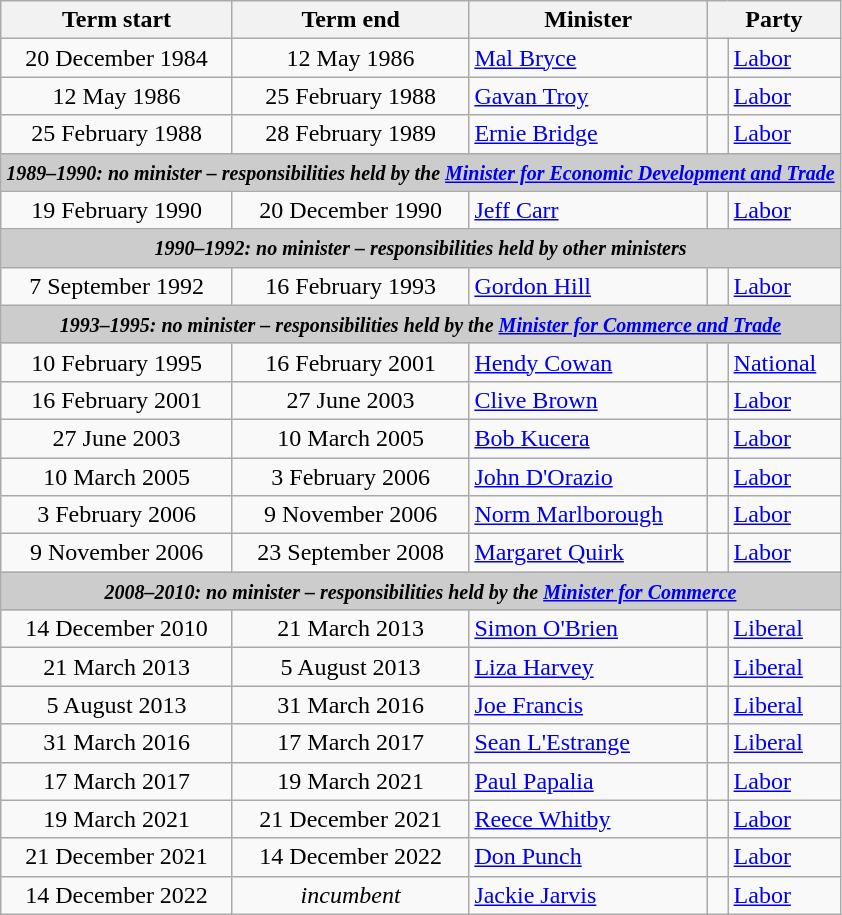<table class="wikitable">
<tr>
<th>Term start</th>
<th>Term end</th>
<th>Minister</th>
<th colspan="2">Party</th>
</tr>
<tr>
<td align=center>20 December 1984</td>
<td align=center>12 May 1986</td>
<td><a href='#'>Mal Bryce</a></td>
<td> </td>
<td><a href='#'>Labor</a></td>
</tr>
<tr>
<td align=center>12 May 1986</td>
<td align=center>25 February 1988</td>
<td><a href='#'>Gavan Troy</a></td>
<td> </td>
<td><a href='#'>Labor</a></td>
</tr>
<tr>
<td align=center>25 February 1988</td>
<td align=center>28 February 1989</td>
<td><a href='#'>Ernie Bridge</a></td>
<td> </td>
<td><a href='#'>Labor</a></td>
</tr>
<tr>
<th colspan=5 style="background: #cccccc;"><small><strong><em>1989–1990: no minister – responsibilities held by the <a href='#'>Minister for Economic Development and Trade</a></em></strong></small></th>
</tr>
<tr>
<td align=center>19 February 1990</td>
<td align=center>20 December 1990</td>
<td><a href='#'>Jeff Carr</a></td>
<td> </td>
<td><a href='#'>Labor</a></td>
</tr>
<tr>
<th colspan=5 style="background: #cccccc;"><small><strong><em>1990–1992: no minister – responsibilities held by other ministers</em></strong></small></th>
</tr>
<tr>
<td align=center>7 September 1992</td>
<td align=center>16 February 1993</td>
<td><a href='#'>Gordon Hill</a></td>
<td> </td>
<td><a href='#'>Labor</a></td>
</tr>
<tr>
<th colspan=5 style="background: #cccccc;"><small><strong><em>1993–1995: no minister – responsibilities held by the <a href='#'>Minister for Commerce and Trade</a></em></strong></small></th>
</tr>
<tr>
<td align=center>10 February 1995</td>
<td align=center>16 February 2001</td>
<td><a href='#'>Hendy Cowan</a></td>
<td> </td>
<td><a href='#'>National</a></td>
</tr>
<tr>
<td align=center>16 February 2001</td>
<td align=center>27 June 2003</td>
<td><a href='#'>Clive Brown</a></td>
<td> </td>
<td><a href='#'>Labor</a></td>
</tr>
<tr>
<td align=center>27 June 2003</td>
<td align=center>10 March 2005</td>
<td><a href='#'>Bob Kucera</a></td>
<td> </td>
<td><a href='#'>Labor</a></td>
</tr>
<tr>
<td align=center>10 March 2005</td>
<td align=center>3 February 2006</td>
<td><a href='#'>John D'Orazio</a></td>
<td> </td>
<td><a href='#'>Labor</a></td>
</tr>
<tr>
<td align=center>3 February 2006</td>
<td align=center>9 November 2006</td>
<td><a href='#'>Norm Marlborough</a></td>
<td> </td>
<td><a href='#'>Labor</a></td>
</tr>
<tr>
<td align=center>9 November 2006</td>
<td align=center>23 September 2008</td>
<td><a href='#'>Margaret Quirk</a></td>
<td> </td>
<td><a href='#'>Labor</a></td>
</tr>
<tr>
<th colspan=5 style="background: #cccccc;"><small><strong><em>2008–2010: no minister – responsibilities held by the <a href='#'>Minister for Commerce</a></em></strong></small></th>
</tr>
<tr>
<td align=center>14 December 2010</td>
<td align=center>21 March 2013</td>
<td><a href='#'>Simon O'Brien</a></td>
<td> </td>
<td><a href='#'>Liberal</a></td>
</tr>
<tr>
<td align=center>21 March 2013</td>
<td align=center>5 August 2013</td>
<td><a href='#'>Liza Harvey</a></td>
<td> </td>
<td><a href='#'>Liberal</a></td>
</tr>
<tr>
<td align=center>5 August 2013</td>
<td align=center>31 March 2016</td>
<td><a href='#'>Joe Francis</a></td>
<td> </td>
<td><a href='#'>Liberal</a></td>
</tr>
<tr>
<td align=center>31 March 2016</td>
<td align=center>17 March 2017</td>
<td><a href='#'>Sean L'Estrange</a></td>
<td> </td>
<td><a href='#'>Liberal</a></td>
</tr>
<tr>
<td align=center>17 March 2017</td>
<td align=center>19 March 2021</td>
<td><a href='#'>Paul Papalia</a></td>
<td> </td>
<td><a href='#'>Labor</a></td>
</tr>
<tr>
<td align=center>19 March 2021</td>
<td align=center>21 December 2021</td>
<td><a href='#'>Reece Whitby</a></td>
<td> </td>
<td><a href='#'>Labor</a></td>
</tr>
<tr>
<td align=center>21 December 2021</td>
<td align=center>14 December 2022</td>
<td><a href='#'>Don Punch</a></td>
<td> </td>
<td><a href='#'>Labor</a></td>
</tr>
<tr>
<td align=center>14 December 2022</td>
<td align=center><em>incumbent</em></td>
<td><a href='#'>Jackie Jarvis</a></td>
<td> </td>
<td><a href='#'>Labor</a></td>
</tr>
</table>
